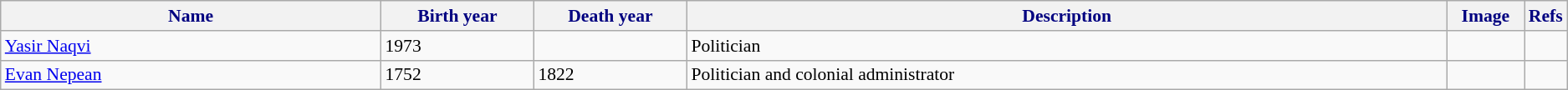<table class="wikitable" style="font-size:90%;">
<tr>
<th style="background-color:#f2f2f2; color: #000080" width="25%">Name</th>
<th style="background-color:#f2f2f2; color: #000080" width="10%">Birth year</th>
<th style="background-color:#f2f2f2; color: #000080" width="10%">Death year</th>
<th style="background-color:#f2f2f2; color: #000080" width="50%">Description</th>
<th style="background-color:#f2f2f2; color: #000080" width="5%">Image</th>
<th style="background-color:#f2f2f2; color: #000080" width="5%">Refs</th>
</tr>
<tr>
<td><a href='#'>Yasir Naqvi</a></td>
<td>1973</td>
<td></td>
<td>Politician</td>
<td></td>
<td></td>
</tr>
<tr>
<td><a href='#'>Evan Nepean</a></td>
<td>1752</td>
<td>1822</td>
<td>Politician and colonial administrator</td>
<td></td>
<td></td>
</tr>
</table>
